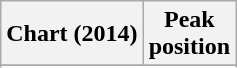<table class="wikitable sortable plainrowheaders">
<tr>
<th>Chart (2014)</th>
<th>Peak<br>position</th>
</tr>
<tr>
</tr>
<tr>
</tr>
</table>
